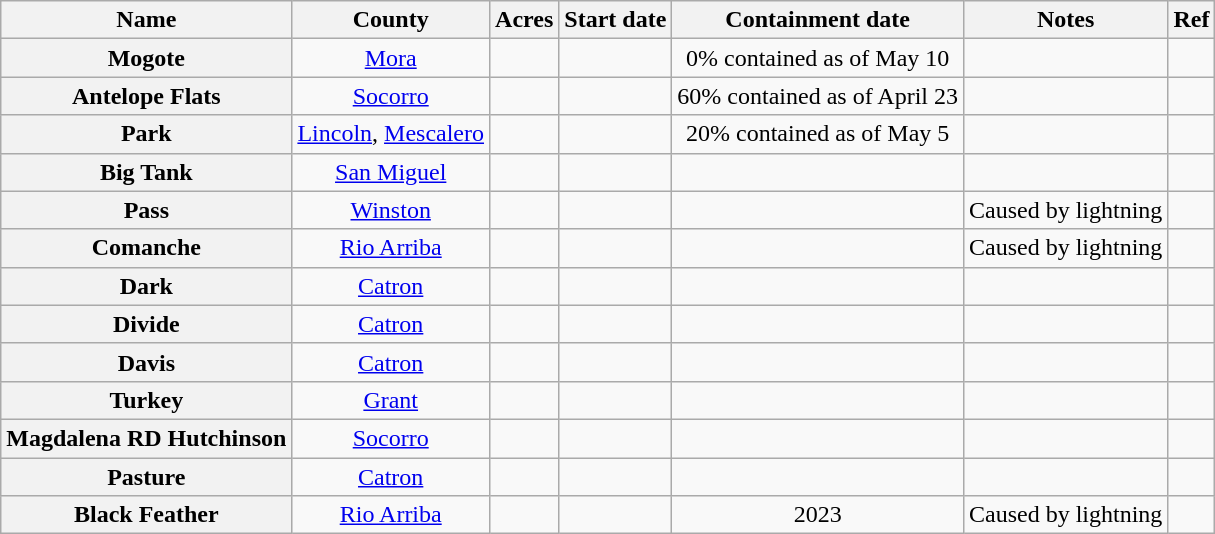<table class="wikitable sortable plainrowheaders mw-collapsible" style="text-align:center;">
<tr>
<th scope="col">Name</th>
<th scope="col">County </th>
<th scope="col">Acres</th>
<th scope="col">Start date</th>
<th scope="col">Containment date</th>
<th scope="col">Notes</th>
<th scope="col" class="unsortable">Ref</th>
</tr>
<tr>
<th scope="row">Mogote</th>
<td><a href='#'>Mora</a></td>
<td></td>
<td></td>
<td>0% contained as of May 10</td>
<td></td>
<td></td>
</tr>
<tr>
<th scope="row">Antelope Flats</th>
<td><a href='#'>Socorro</a></td>
<td></td>
<td></td>
<td>60% contained as of April 23</td>
<td></td>
<td></td>
</tr>
<tr>
<th scope="row">Park</th>
<td><a href='#'>Lincoln</a>, <a href='#'>Mescalero</a></td>
<td></td>
<td></td>
<td>20% contained as of May 5</td>
<td></td>
<td></td>
</tr>
<tr>
<th scope="row">Big Tank</th>
<td><a href='#'>San Miguel</a></td>
<td></td>
<td></td>
<td></td>
<td></td>
<td></td>
</tr>
<tr>
<th scope="row">Pass</th>
<td><a href='#'>Winston</a></td>
<td></td>
<td></td>
<td></td>
<td>Caused by lightning</td>
<td></td>
</tr>
<tr>
<th scope="row">Comanche</th>
<td><a href='#'>Rio Arriba</a></td>
<td></td>
<td></td>
<td></td>
<td>Caused by lightning</td>
<td></td>
</tr>
<tr>
<th scope="row">Dark</th>
<td><a href='#'>Catron</a></td>
<td></td>
<td></td>
<td></td>
<td></td>
<td></td>
</tr>
<tr>
<th scope="row">Divide</th>
<td><a href='#'>Catron</a></td>
<td></td>
<td></td>
<td></td>
<td></td>
<td></td>
</tr>
<tr>
<th scope="row">Davis</th>
<td><a href='#'>Catron</a></td>
<td></td>
<td></td>
<td></td>
<td></td>
<td></td>
</tr>
<tr>
<th scope="row">Turkey</th>
<td><a href='#'>Grant</a></td>
<td></td>
<td></td>
<td></td>
<td></td>
<td></td>
</tr>
<tr>
<th scope="row">Magdalena RD Hutchinson</th>
<td><a href='#'>Socorro</a></td>
<td></td>
<td></td>
<td></td>
<td></td>
<td></td>
</tr>
<tr>
<th scope="row">Pasture</th>
<td><a href='#'>Catron</a></td>
<td></td>
<td></td>
<td></td>
<td></td>
<td></td>
</tr>
<tr>
<th scope="row">Black Feather</th>
<td><a href='#'>Rio Arriba</a></td>
<td></td>
<td></td>
<td>2023</td>
<td>Caused by lightning</td>
<td></td>
</tr>
</table>
